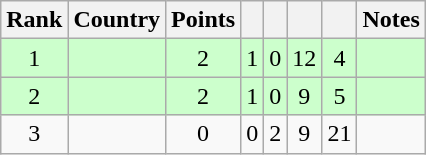<table class="wikitable sortable" style="text-align: center;">
<tr>
<th>Rank</th>
<th>Country</th>
<th>Points</th>
<th></th>
<th></th>
<th></th>
<th></th>
<th>Notes</th>
</tr>
<tr style="background:#cfc;">
<td>1</td>
<td align=left></td>
<td>2</td>
<td>1</td>
<td>0</td>
<td>12</td>
<td>4</td>
<td></td>
</tr>
<tr style="background:#cfc;">
<td>2</td>
<td align=left></td>
<td>2</td>
<td>1</td>
<td>0</td>
<td>9</td>
<td>5</td>
<td></td>
</tr>
<tr>
<td>3</td>
<td align=left></td>
<td>0</td>
<td>0</td>
<td>2</td>
<td>9</td>
<td>21</td>
<td></td>
</tr>
</table>
